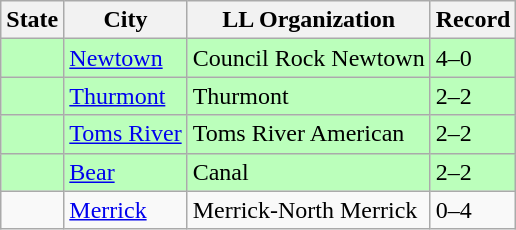<table class="wikitable">
<tr>
<th>State</th>
<th>City</th>
<th>LL Organization</th>
<th>Record</th>
</tr>
<tr bgcolor=#bbffbb>
<td><strong></strong></td>
<td><a href='#'>Newtown</a></td>
<td>Council Rock Newtown</td>
<td>4–0</td>
</tr>
<tr bgcolor=#bbffbb>
<td><strong></strong></td>
<td><a href='#'>Thurmont</a></td>
<td>Thurmont</td>
<td>2–2</td>
</tr>
<tr bgcolor=#bbffbb>
<td><strong></strong></td>
<td><a href='#'>Toms River</a></td>
<td>Toms River American</td>
<td>2–2</td>
</tr>
<tr bgcolor=#bbffbb>
<td><strong></strong></td>
<td><a href='#'>Bear</a></td>
<td>Canal</td>
<td>2–2</td>
</tr>
<tr>
<td><strong></strong></td>
<td><a href='#'>Merrick</a></td>
<td>Merrick-North Merrick</td>
<td>0–4</td>
</tr>
</table>
